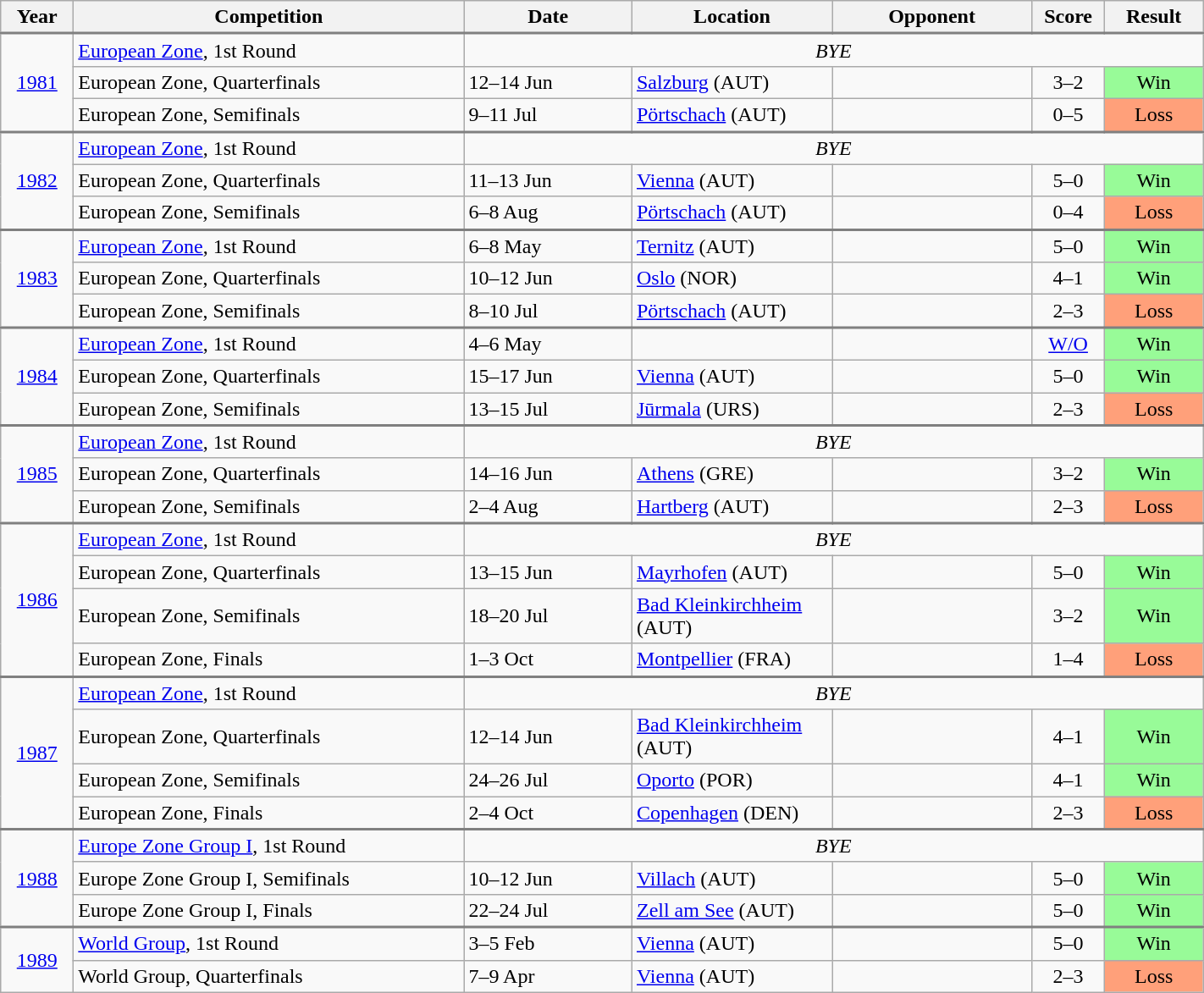<table class="wikitable collapsible collapsed">
<tr>
<th width="50">Year</th>
<th width="300">Competition</th>
<th width="125">Date</th>
<th width="150">Location</th>
<th width="150">Opponent</th>
<th width="50">Score</th>
<th width="70">Result</th>
</tr>
<tr style="border-top:2px solid gray;">
<td align="center" rowspan="3"><a href='#'>1981</a></td>
<td><a href='#'>European Zone</a>, 1st Round</td>
<td align=center colspan=5><em>BYE</em></td>
</tr>
<tr>
<td>European Zone, Quarterfinals</td>
<td>12–14 Jun</td>
<td><a href='#'>Salzburg</a> (AUT)</td>
<td></td>
<td align="center">3–2</td>
<td align="center" bgcolor="#98FB98">Win</td>
</tr>
<tr>
<td>European Zone, Semifinals</td>
<td>9–11 Jul</td>
<td><a href='#'>Pörtschach</a> (AUT)</td>
<td></td>
<td align="center">0–5</td>
<td align="center" bgcolor="#FFA07A">Loss</td>
</tr>
<tr style="border-top:2px solid gray;">
<td align="center" rowspan="3"><a href='#'>1982</a></td>
<td><a href='#'>European Zone</a>, 1st Round</td>
<td align=center colspan=5><em>BYE</em></td>
</tr>
<tr>
<td>European Zone, Quarterfinals</td>
<td>11–13 Jun</td>
<td><a href='#'>Vienna</a> (AUT)</td>
<td></td>
<td align="center">5–0</td>
<td align="center" bgcolor="#98FB98">Win</td>
</tr>
<tr>
<td>European Zone, Semifinals</td>
<td>6–8 Aug</td>
<td><a href='#'>Pörtschach</a> (AUT)</td>
<td></td>
<td align="center">0–4</td>
<td align="center" bgcolor="#FFA07A">Loss</td>
</tr>
<tr style="border-top:2px solid gray;">
<td align="center" rowspan="3"><a href='#'>1983</a></td>
<td><a href='#'>European Zone</a>, 1st Round</td>
<td>6–8 May</td>
<td><a href='#'>Ternitz</a> (AUT)</td>
<td></td>
<td align="center">5–0</td>
<td align="center" bgcolor="#98FB98">Win</td>
</tr>
<tr>
<td>European Zone, Quarterfinals</td>
<td>10–12 Jun</td>
<td><a href='#'>Oslo</a> (NOR)</td>
<td></td>
<td align="center">4–1</td>
<td align="center" bgcolor="#98FB98">Win</td>
</tr>
<tr>
<td>European Zone, Semifinals</td>
<td>8–10 Jul</td>
<td><a href='#'>Pörtschach</a> (AUT)</td>
<td></td>
<td align="center">2–3</td>
<td align="center" bgcolor="#FFA07A">Loss</td>
</tr>
<tr style="border-top:2px solid gray;">
<td align="center" rowspan="3"><a href='#'>1984</a></td>
<td><a href='#'>European Zone</a>, 1st Round</td>
<td>4–6 May</td>
<td></td>
<td></td>
<td align="center"><a href='#'>W/O</a></td>
<td align="center" bgcolor="#98FB98">Win</td>
</tr>
<tr>
<td>European Zone, Quarterfinals</td>
<td>15–17 Jun</td>
<td><a href='#'>Vienna</a> (AUT)</td>
<td></td>
<td align="center">5–0</td>
<td align="center" bgcolor="#98FB98">Win</td>
</tr>
<tr>
<td>European Zone, Semifinals</td>
<td>13–15 Jul</td>
<td><a href='#'>Jūrmala</a> (URS)</td>
<td></td>
<td align="center">2–3</td>
<td align="center" bgcolor="#FFA07A">Loss</td>
</tr>
<tr style="border-top:2px solid gray;">
<td align="center" rowspan="3"><a href='#'>1985</a></td>
<td><a href='#'>European Zone</a>, 1st Round</td>
<td align=center colspan=5><em>BYE</em></td>
</tr>
<tr>
<td>European Zone, Quarterfinals</td>
<td>14–16 Jun</td>
<td><a href='#'>Athens</a> (GRE)</td>
<td></td>
<td align="center">3–2</td>
<td align="center" bgcolor="#98FB98">Win</td>
</tr>
<tr>
<td>European Zone, Semifinals</td>
<td>2–4 Aug</td>
<td><a href='#'>Hartberg</a> (AUT)</td>
<td></td>
<td align="center">2–3</td>
<td align="center" bgcolor="#FFA07A">Loss</td>
</tr>
<tr style="border-top:2px solid gray;">
<td align="center" rowspan="4"><a href='#'>1986</a></td>
<td><a href='#'>European Zone</a>, 1st Round</td>
<td align=center colspan=5><em>BYE</em></td>
</tr>
<tr>
<td>European Zone, Quarterfinals</td>
<td>13–15 Jun</td>
<td><a href='#'>Mayrhofen</a> (AUT)</td>
<td></td>
<td align="center">5–0</td>
<td align="center" bgcolor="#98FB98">Win</td>
</tr>
<tr>
<td>European Zone, Semifinals</td>
<td>18–20 Jul</td>
<td><a href='#'>Bad Kleinkirchheim</a> (AUT)</td>
<td></td>
<td align="center">3–2</td>
<td align="center" bgcolor="#98FB98">Win</td>
</tr>
<tr>
<td>European Zone, Finals</td>
<td>1–3 Oct</td>
<td><a href='#'>Montpellier</a> (FRA)</td>
<td></td>
<td align="center">1–4</td>
<td align="center" bgcolor="#FFA07A">Loss</td>
</tr>
<tr style="border-top:2px solid gray;">
<td align="center" rowspan="4"><a href='#'>1987</a></td>
<td><a href='#'>European Zone</a>, 1st Round</td>
<td align=center colspan=5><em>BYE</em></td>
</tr>
<tr>
<td>European Zone, Quarterfinals</td>
<td>12–14 Jun</td>
<td><a href='#'>Bad Kleinkirchheim</a> (AUT)</td>
<td></td>
<td align="center">4–1</td>
<td align="center" bgcolor="#98FB98">Win</td>
</tr>
<tr>
<td>European Zone, Semifinals</td>
<td>24–26 Jul</td>
<td><a href='#'>Oporto</a> (POR)</td>
<td></td>
<td align="center">4–1</td>
<td align="center" bgcolor="#98FB98">Win</td>
</tr>
<tr>
<td>European Zone, Finals</td>
<td>2–4 Oct</td>
<td><a href='#'>Copenhagen</a> (DEN)</td>
<td></td>
<td align="center">2–3</td>
<td align="center" bgcolor="#FFA07A">Loss</td>
</tr>
<tr style="border-top:2px solid gray;">
<td align="center" rowspan="3"><a href='#'>1988</a></td>
<td><a href='#'>Europe Zone Group I</a>, 1st Round</td>
<td align=center colspan=5><em>BYE</em></td>
</tr>
<tr>
<td>Europe Zone Group I, Semifinals</td>
<td>10–12 Jun</td>
<td><a href='#'>Villach</a> (AUT)</td>
<td></td>
<td align="center">5–0</td>
<td align="center" bgcolor="#98FB98">Win</td>
</tr>
<tr>
<td>Europe Zone Group I, Finals</td>
<td>22–24 Jul</td>
<td><a href='#'>Zell am See</a> (AUT)</td>
<td></td>
<td align="center">5–0</td>
<td align="center" bgcolor="#98FB98">Win</td>
</tr>
<tr style="border-top:2px solid gray;">
<td align="center" rowspan="2"><a href='#'>1989</a></td>
<td><a href='#'>World Group</a>, 1st Round</td>
<td>3–5 Feb</td>
<td><a href='#'>Vienna</a> (AUT)</td>
<td></td>
<td align="center">5–0</td>
<td align="center" bgcolor="#98FB98">Win</td>
</tr>
<tr>
<td>World Group, Quarterfinals</td>
<td>7–9 Apr</td>
<td><a href='#'>Vienna</a> (AUT)</td>
<td></td>
<td align="center">2–3</td>
<td align="center" bgcolor="#FFA07A">Loss</td>
</tr>
</table>
